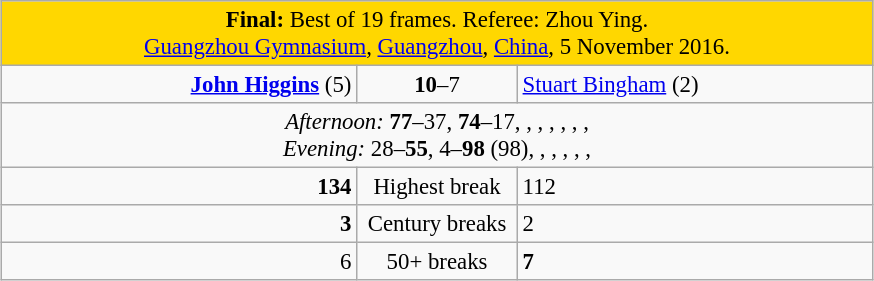<table class="wikitable" style="font-size: 95%; margin: 1em auto 1em auto;">
<tr>
<td colspan="3" align="center" bgcolor="#ffd700"><strong>Final:</strong> Best of 19 frames. Referee: Zhou Ying.<br><a href='#'>Guangzhou Gymnasium</a>, <a href='#'>Guangzhou</a>, <a href='#'>China</a>, 5 November 2016.</td>
</tr>
<tr>
<td width="230" align="right"><strong><a href='#'>John Higgins</a></strong> (5)<br></td>
<td width="100" align="center"><strong>10</strong>–7</td>
<td width="230"><a href='#'>Stuart Bingham</a> (2)<br></td>
</tr>
<tr>
<td colspan="3" align="center" style="font-size: 100%"><em>Afternoon:</em> <strong>77</strong>–37, <strong>74</strong>–17, , , , , , , <br><em>Evening:</em> 28–<strong>55</strong>, 4–<strong>98</strong> (98), , , , , , </td>
</tr>
<tr>
<td align="right"><strong>134</strong></td>
<td align="center">Highest break</td>
<td>112</td>
</tr>
<tr>
<td align="right"><strong>3</strong></td>
<td align="center">Century breaks</td>
<td>2</td>
</tr>
<tr>
<td align="right">6</td>
<td align="center">50+ breaks</td>
<td><strong>7</strong></td>
</tr>
</table>
